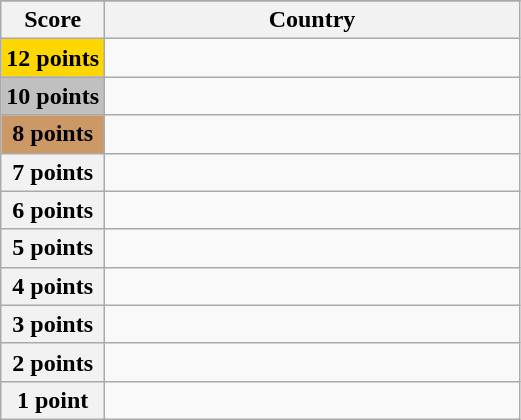<table class="wikitable">
<tr>
</tr>
<tr>
<th scope="col" width="20%">Score</th>
<th scope="col">Country</th>
</tr>
<tr>
<th scope="row" style="background:gold">12 points</th>
<td></td>
</tr>
<tr>
<th scope="row" style="background:silver">10 points</th>
<td></td>
</tr>
<tr>
<th scope="row" style="background:#CC9966">8 points</th>
<td></td>
</tr>
<tr>
<th scope="row">7 points</th>
<td></td>
</tr>
<tr>
<th scope="row">6 points</th>
<td></td>
</tr>
<tr>
<th scope="row">5 points</th>
<td></td>
</tr>
<tr>
<th scope="row">4 points</th>
<td></td>
</tr>
<tr>
<th scope="row">3 points</th>
<td></td>
</tr>
<tr>
<th scope="row">2 points</th>
<td></td>
</tr>
<tr>
<th scope="row">1 point</th>
<td></td>
</tr>
</table>
